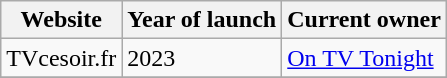<table class="wikitable">
<tr>
<th>Website</th>
<th>Year of launch</th>
<th>Current owner</th>
</tr>
<tr>
<td>TVcesoir.fr</td>
<td>2023</td>
<td><a href='#'>On TV Tonight</a></td>
</tr>
<tr>
</tr>
</table>
